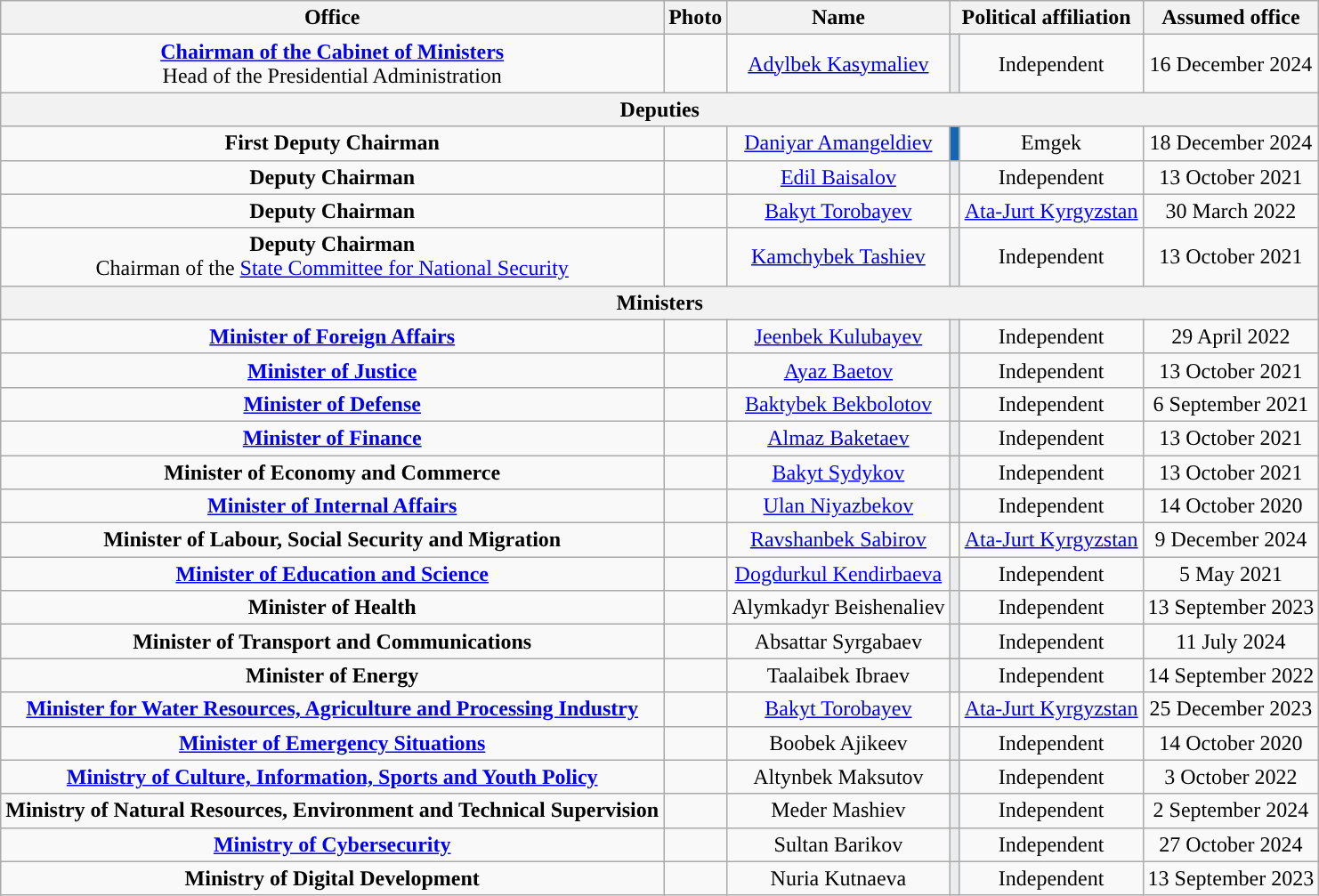<table class="wikitable" style="text-align:center">
<tr>
<th>Office</th>
<th>Photo</th>
<th>Name</th>
<th colspan="2">Political affiliation</th>
<th>Assumed office</th>
</tr>
<tr>
<td><a href='#'><strong>Chairman of the Cabinet of Ministers</strong></a><br>Head of the Presidential Administration</td>
<td></td>
<td><a href='#'>Adylbek Kasymaliev</a></td>
<td style="background:#eaecf0"></td>
<td>Independent</td>
<td>16 December 2024</td>
</tr>
<tr>
<th colspan="6">Deputies</th>
</tr>
<tr>
<td><strong>First Deputy Chairman</strong></td>
<td></td>
<td><a href='#'>Daniyar Amangeldiev</a></td>
<td style="background:#1667B1"></td>
<td>Emgek</td>
<td>18 December 2024</td>
</tr>
<tr>
<td><strong>Deputy Chairman</strong></td>
<td></td>
<td><a href='#'>Edil Baisalov</a></td>
<td style="background:#eaecf0"></td>
<td>Independent</td>
<td>13 October 2021</td>
</tr>
<tr>
<td><strong>Deputy Chairman</strong></td>
<td></td>
<td><a href='#'>Bakyt Torobayev</a></td>
<td style="background:"></td>
<td><a href='#'>Ata-Jurt Kyrgyzstan</a></td>
<td>30 March 2022</td>
</tr>
<tr>
<td><strong>Deputy Chairman</strong><br>Chairman of the <a href='#'>State Committee for National Security</a></td>
<td></td>
<td><a href='#'>Kamchybek Tashiev</a></td>
<td style="background:#eaecf0"></td>
<td>Independent</td>
<td>13 October 2021</td>
</tr>
<tr>
<th colspan="6">Ministers</th>
</tr>
<tr>
<td><a href='#'><strong>Minister of Foreign Affairs</strong></a></td>
<td></td>
<td><a href='#'>Jeenbek Kulubayev</a></td>
<td style="background:#eaecf0"></td>
<td>Independent</td>
<td>29 April 2022</td>
</tr>
<tr>
<td><a href='#'><strong>Minister of Justice</strong></a></td>
<td></td>
<td><a href='#'>Ayaz Baetov</a></td>
<td style="background:#eaecf0"></td>
<td>Independent</td>
<td>13 October 2021</td>
</tr>
<tr>
<td><a href='#'><strong>Minister of Defense</strong></a></td>
<td></td>
<td><a href='#'>Baktybek Bekbolotov</a></td>
<td style="background:#eaecf0"></td>
<td>Independent</td>
<td>6 September 2021</td>
</tr>
<tr>
<td><a href='#'><strong>Minister of Finance</strong></a></td>
<td></td>
<td><a href='#'>Almaz Baketaev</a></td>
<td style="background:#eaecf0"></td>
<td>Independent</td>
<td>13 October 2021</td>
</tr>
<tr>
<td><strong>Minister of Economy and Commerce</strong></td>
<td></td>
<td><a href='#'>Bakyt Sydykov</a></td>
<td style="background:#eaecf0"></td>
<td>Independent</td>
<td>13 October 2021</td>
</tr>
<tr>
<td><strong><a href='#'>Minister of Internal Affairs</a></strong></td>
<td></td>
<td><a href='#'>Ulan Niyazbekov</a></td>
<td style="background:#eaecf0"></td>
<td>Independent</td>
<td>14 October 2020</td>
</tr>
<tr>
<td><strong>Minister of Labour, Social Security and Migration</strong></td>
<td></td>
<td><a href='#'>Ravshanbek Sabirov</a></td>
<td style="background:"></td>
<td><a href='#'>Ata-Jurt Kyrgyzstan</a></td>
<td>9 December 2024</td>
</tr>
<tr>
<td><a href='#'><strong>Minister of Education and Science</strong></a></td>
<td></td>
<td><a href='#'>Dogdurkul Kendirbaeva</a></td>
<td style="background:#eaecf0"></td>
<td>Independent</td>
<td>5 May 2021</td>
</tr>
<tr>
<td><strong>Minister of Health</strong></td>
<td></td>
<td>Alymkadyr Beishenaliev</td>
<td style="background:#eaecf0"></td>
<td>Independent</td>
<td>13 September 2023</td>
</tr>
<tr>
<td><strong>Minister of Transport and Communications</strong></td>
<td></td>
<td>Absattar Syrgabaev</td>
<td style="background:#eaecf0"></td>
<td>Independent</td>
<td>11 July 2024</td>
</tr>
<tr>
<td><strong>Minister of Energy</strong></td>
<td></td>
<td>Taalaibek Ibraev</td>
<td style="background:#eaecf0"></td>
<td>Independent</td>
<td>14 September 2022</td>
</tr>
<tr>
<td><strong><a href='#'>Minister for Water Resources, Agriculture and Processing Industry</a></strong></td>
<td></td>
<td><a href='#'>Bakyt Torobayev</a></td>
<td style="background:"></td>
<td><a href='#'>Ata-Jurt Kyrgyzstan</a></td>
<td>25 December 2023</td>
</tr>
<tr>
<td><a href='#'><strong>Minister of Emergency Situations</strong></a></td>
<td></td>
<td>Boobek Ajikeev</td>
<td style="background:#eaecf0"></td>
<td>Independent</td>
<td>14 October 2020</td>
</tr>
<tr>
<td><strong><a href='#'>Ministry of Culture, Information, Sports and Youth Policy</a></strong></td>
<td></td>
<td>Altynbek Maksutov</td>
<td style="background:#eaecf0"></td>
<td>Independent</td>
<td>3 October 2022</td>
</tr>
<tr>
<td><strong>Ministry of Natural Resources, Environment and Technical Supervision</strong></td>
<td></td>
<td>Meder Mashiev</td>
<td style="background:#eaecf0"></td>
<td>Independent</td>
<td>2 September 2024</td>
</tr>
<tr>
<td><strong><a href='#'>Ministry of Cybersecurity</a></strong></td>
<td></td>
<td>Sultan Barikov</td>
<td style="background:#eaecf0"></td>
<td>Independent</td>
<td>27 October 2024</td>
</tr>
<tr>
<td><strong>Ministry of Digital Development</strong></td>
<td></td>
<td>Nuria Kutnaeva</td>
<td style="background:#eaecf0"></td>
<td>Independent</td>
<td>13 September 2023</td>
</tr>
</table>
